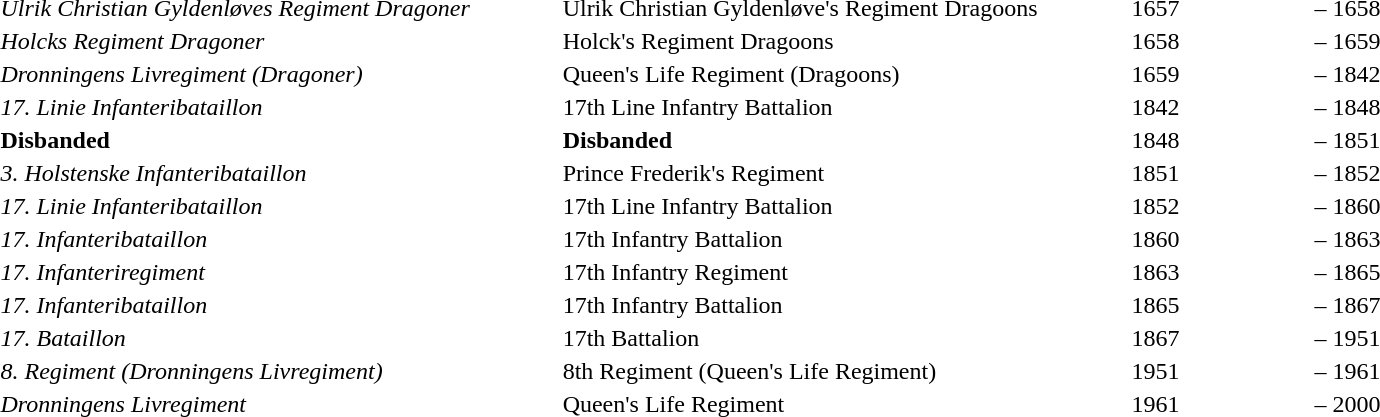<table class="toccolours" style="float: auto; clear: right; margin: 0 0 0.5em 1em;">
<tr style="vertical-align: top;">
<td><em>Ulrik Christian Gyldenløves Regiment Dragoner</em></td>
<td>Ulrik Christian Gyldenløve's Regiment Dragoons</td>
<td width="12%">1657</td>
<td width="1%">–</td>
<td width="12%">1658</td>
</tr>
<tr style="vertical-align: top;">
<td><em>Holcks Regiment Dragoner</em></td>
<td>Holck's Regiment Dragoons</td>
<td width="12%">1658</td>
<td width="1%">–</td>
<td width="12%">1659</td>
</tr>
<tr style="vertical-align: top;">
<td><em>Dronningens Livregiment (Dragoner)</em></td>
<td>Queen's Life Regiment (Dragoons)</td>
<td width="12%">1659</td>
<td width="1%">–</td>
<td width="12%">1842</td>
</tr>
<tr style="vertical-align: top;">
<td><em>17. Linie Infanteribataillon</em></td>
<td>17th Line Infantry Battalion</td>
<td width="12%">1842</td>
<td width="1%">–</td>
<td width="12%">1848</td>
</tr>
<tr style="vertical-align: top;">
<td><strong>Disbanded</strong></td>
<td><strong>Disbanded</strong></td>
<td width="12%">1848</td>
<td width="1%">–</td>
<td width="12%">1851</td>
</tr>
<tr style="vertical-align: top;">
<td><em>3. Holstenske Infanteribataillon</em></td>
<td>Prince Frederik's Regiment</td>
<td width="12%">1851</td>
<td width="1%">–</td>
<td width="12%">1852</td>
</tr>
<tr style="vertical-align: top;">
<td><em>17. Linie Infanteribataillon	</em></td>
<td>17th Line Infantry Battalion</td>
<td width="12%">1852</td>
<td width="1%">–</td>
<td width="12%">1860</td>
</tr>
<tr style="vertical-align: top;">
<td><em>17. Infanteribataillon</em></td>
<td>17th Infantry Battalion</td>
<td width="12%">1860</td>
<td width="1%">–</td>
<td width="12%">1863</td>
</tr>
<tr style="vertical-align: top;">
<td><em>17. Infanteriregiment</em></td>
<td>17th Infantry Regiment</td>
<td width="12%">1863</td>
<td width="1%">–</td>
<td width="12%">1865</td>
</tr>
<tr style="vertical-align: top;">
<td><em>17. Infanteribataillon</em></td>
<td>17th Infantry Battalion</td>
<td width="12%">1865</td>
<td width="1%">–</td>
<td width="12%">1867</td>
</tr>
<tr style="vertical-align: top;">
<td><em>17. Bataillon</em></td>
<td>17th Battalion</td>
<td width="12%">1867</td>
<td width="1%">–</td>
<td width="12%">1951</td>
</tr>
<tr style="vertical-align: top;">
<td><em>8. Regiment (Dronningens Livregiment)</em></td>
<td>8th Regiment (Queen's Life Regiment)</td>
<td width="12%">1951</td>
<td width="1%">–</td>
<td width="12%">1961</td>
</tr>
<tr style="vertical-align: top;">
<td><em>Dronningens Livregiment</em></td>
<td>Queen's Life Regiment</td>
<td width="12%">1961</td>
<td width="1%">–</td>
<td width="12%">2000</td>
</tr>
</table>
